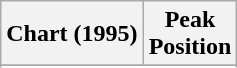<table class="wikitable">
<tr>
<th>Chart (1995)</th>
<th>Peak<br>Position</th>
</tr>
<tr>
</tr>
<tr>
</tr>
</table>
